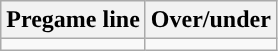<table class="wikitable">
<tr align="center">
<th>Pregame line</th>
<th>Over/under</th>
</tr>
<tr align="center">
<td></td>
<td></td>
</tr>
</table>
